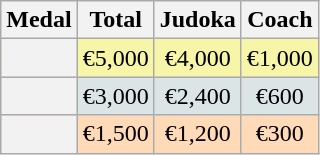<table class=wikitable style="text-align:center;">
<tr>
<th>Medal</th>
<th>Total</th>
<th>Judoka</th>
<th>Coach</th>
</tr>
<tr bgcolor=F7F6A8>
<th></th>
<td>€5,000</td>
<td>€4,000</td>
<td>€1,000</td>
</tr>
<tr bgcolor=DCE5E5>
<th></th>
<td>€3,000</td>
<td>€2,400</td>
<td>€600</td>
</tr>
<tr bgcolor=FFDAB9>
<th></th>
<td>€1,500</td>
<td>€1,200</td>
<td>€300</td>
</tr>
</table>
